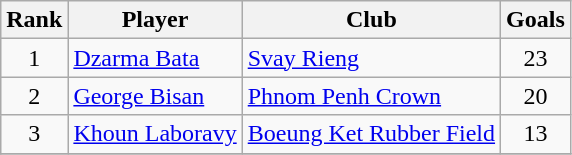<table class="wikitable" style="text-align:center">
<tr>
<th>Rank</th>
<th>Player</th>
<th>Club</th>
<th>Goals</th>
</tr>
<tr>
<td rowspan="1">1</td>
<td align="left"> <a href='#'>Dzarma Bata</a></td>
<td align="left"><a href='#'>Svay Rieng</a></td>
<td rowspan="1">23</td>
</tr>
<tr>
<td rowspan="1">2</td>
<td align="left"> <a href='#'>George Bisan</a></td>
<td align="left"><a href='#'>Phnom Penh Crown</a></td>
<td rowspan="1">20</td>
</tr>
<tr>
<td rowspan="1">3</td>
<td align="left"> <a href='#'>Khoun Laboravy</a></td>
<td align="left"><a href='#'>Boeung Ket Rubber Field</a></td>
<td rowspan="1">13</td>
</tr>
<tr>
</tr>
</table>
